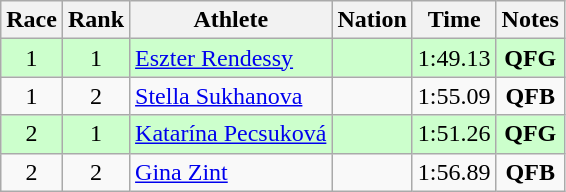<table class="wikitable sortable" style="text-align:center;">
<tr>
<th>Race</th>
<th>Rank</th>
<th>Athlete</th>
<th>Nation</th>
<th>Time</th>
<th>Notes</th>
</tr>
<tr bgcolor=ccffcc>
<td>1</td>
<td>1</td>
<td align=left><a href='#'>Eszter Rendessy</a></td>
<td align=left></td>
<td>1:49.13</td>
<td><strong>QFG</strong></td>
</tr>
<tr>
<td>1</td>
<td>2</td>
<td align=left><a href='#'>Stella Sukhanova</a></td>
<td align=left></td>
<td>1:55.09</td>
<td><strong>QFB</strong></td>
</tr>
<tr bgcolor=ccffcc>
<td>2</td>
<td>1</td>
<td align=left><a href='#'>Katarína Pecsuková</a></td>
<td align=left></td>
<td>1:51.26</td>
<td><strong>QFG</strong></td>
</tr>
<tr>
<td>2</td>
<td>2</td>
<td align=left><a href='#'>Gina Zint</a></td>
<td align=left></td>
<td>1:56.89</td>
<td><strong>QFB</strong></td>
</tr>
</table>
